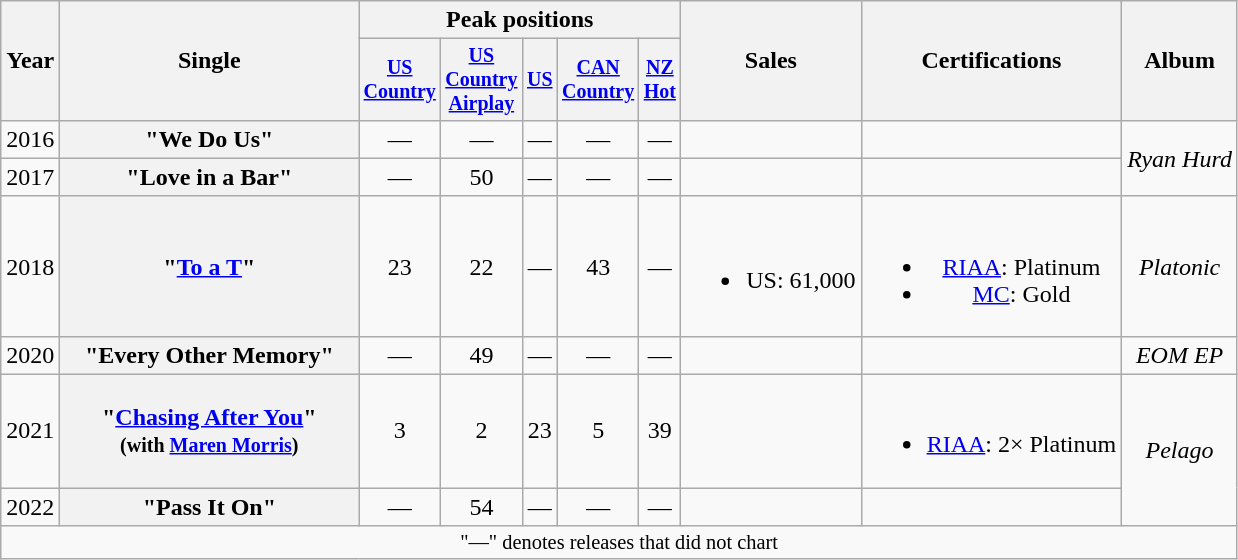<table class="wikitable plainrowheaders" style="text-align:center;">
<tr>
<th rowspan="2">Year</th>
<th rowspan="2" style="width:12em;">Single</th>
<th colspan="5">Peak positions</th>
<th rowspan="2">Sales</th>
<th rowspan="2">Certifications</th>
<th rowspan="2">Album</th>
</tr>
<tr style="font-size:smaller;">
<th width="4em;"><a href='#'>US Country</a><br></th>
<th width="4em;"><a href='#'>US Country Airplay</a><br></th>
<th width="4em;"><a href='#'>US</a><br></th>
<th width="4em;"><a href='#'>CAN Country</a><br></th>
<th width="4em;"><a href='#'>NZ<br>Hot</a><br></th>
</tr>
<tr>
<td>2016</td>
<th scope="row">"We Do Us"</th>
<td>—</td>
<td>—</td>
<td>—</td>
<td>—</td>
<td>—</td>
<td></td>
<td></td>
<td rowspan="2"><em>Ryan Hurd</em></td>
</tr>
<tr>
<td>2017</td>
<th scope="row">"Love in a Bar"</th>
<td>—</td>
<td>50</td>
<td>—</td>
<td>—</td>
<td>—</td>
<td></td>
<td></td>
</tr>
<tr>
<td>2018</td>
<th scope="row">"<a href='#'>To a T</a>"</th>
<td>23</td>
<td>22</td>
<td>—</td>
<td>43</td>
<td>—</td>
<td><br><ul><li>US: 61,000</li></ul></td>
<td><br><ul><li><a href='#'>RIAA</a>: Platinum</li><li><a href='#'>MC</a>: Gold</li></ul></td>
<td><em>Platonic</em></td>
</tr>
<tr>
<td>2020</td>
<th scope="row">"Every Other Memory"</th>
<td>—</td>
<td>49</td>
<td>—</td>
<td>—</td>
<td>—</td>
<td></td>
<td></td>
<td><em>EOM EP</em></td>
</tr>
<tr>
<td>2021</td>
<th scope="row">"<a href='#'>Chasing After You</a>"<br><small>(with <a href='#'>Maren Morris</a>)</small></th>
<td>3</td>
<td>2</td>
<td>23</td>
<td>5</td>
<td>39</td>
<td></td>
<td><br><ul><li><a href='#'>RIAA</a>: 2× Platinum</li></ul></td>
<td rowspan="2"><em>Pelago</em></td>
</tr>
<tr>
<td>2022</td>
<th scope="row">"Pass It On"</th>
<td>—</td>
<td>54</td>
<td>—</td>
<td>—</td>
<td>—</td>
<td></td>
<td></td>
</tr>
<tr>
<td colspan="11" style="font-size:85%">"—" denotes releases that did not chart</td>
</tr>
</table>
